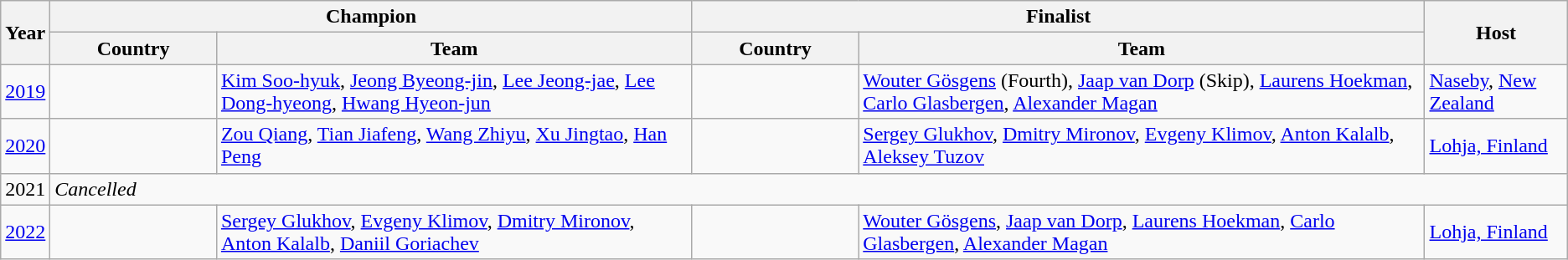<table class="wikitable">
<tr>
<th rowspan="2">Year</th>
<th colspan="2">Champion</th>
<th colspan="2">Finalist</th>
<th rowspan="2">Host</th>
</tr>
<tr>
<th width=125px>Country</th>
<th>Team</th>
<th width=125px>Country</th>
<th>Team</th>
</tr>
<tr>
<td><a href='#'>2019</a></td>
<td></td>
<td><a href='#'>Kim Soo-hyuk</a>, <a href='#'>Jeong Byeong-jin</a>, <a href='#'>Lee Jeong-jae</a>, <a href='#'>Lee Dong-hyeong</a>, <a href='#'>Hwang Hyeon-jun</a></td>
<td></td>
<td><a href='#'>Wouter Gösgens</a> (Fourth), <a href='#'>Jaap van Dorp</a> (Skip), <a href='#'>Laurens Hoekman</a>, <a href='#'>Carlo Glasbergen</a>, <a href='#'>Alexander Magan</a></td>
<td><a href='#'>Naseby</a>, <a href='#'>New Zealand</a></td>
</tr>
<tr>
<td><a href='#'>2020</a></td>
<td></td>
<td><a href='#'>Zou Qiang</a>, <a href='#'>Tian Jiafeng</a>, <a href='#'>Wang Zhiyu</a>, <a href='#'>Xu Jingtao</a>, <a href='#'>Han Peng</a></td>
<td></td>
<td><a href='#'>Sergey Glukhov</a>, <a href='#'>Dmitry Mironov</a>, <a href='#'>Evgeny Klimov</a>, <a href='#'>Anton Kalalb</a>, <a href='#'>Aleksey Tuzov</a></td>
<td><a href='#'>Lohja, Finland</a></td>
</tr>
<tr>
<td>2021</td>
<td colspan="5"><em>Cancelled</em></td>
</tr>
<tr>
<td><a href='#'>2022</a></td>
<td></td>
<td><a href='#'>Sergey Glukhov</a>, <a href='#'>Evgeny Klimov</a>, <a href='#'>Dmitry Mironov</a>, <a href='#'>Anton Kalalb</a>, <a href='#'>Daniil Goriachev</a></td>
<td></td>
<td><a href='#'>Wouter Gösgens</a>, <a href='#'>Jaap van Dorp</a>, <a href='#'>Laurens Hoekman</a>, <a href='#'>Carlo Glasbergen</a>, <a href='#'>Alexander Magan</a></td>
<td><a href='#'>Lohja, Finland</a></td>
</tr>
</table>
